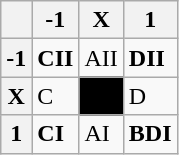<table class="wikitable">
<tr>
<th></th>
<th>-1</th>
<th>X</th>
<th>1</th>
</tr>
<tr>
<th>-1</th>
<td><strong>CII</strong></td>
<td>AII</td>
<td><strong>DII</strong></td>
</tr>
<tr>
<th>X</th>
<td>C</td>
<td style="background-color: black;"></td>
<td>D</td>
</tr>
<tr>
<th>1</th>
<td><strong>CI</strong></td>
<td>AI</td>
<td><strong>BDI</strong></td>
</tr>
</table>
